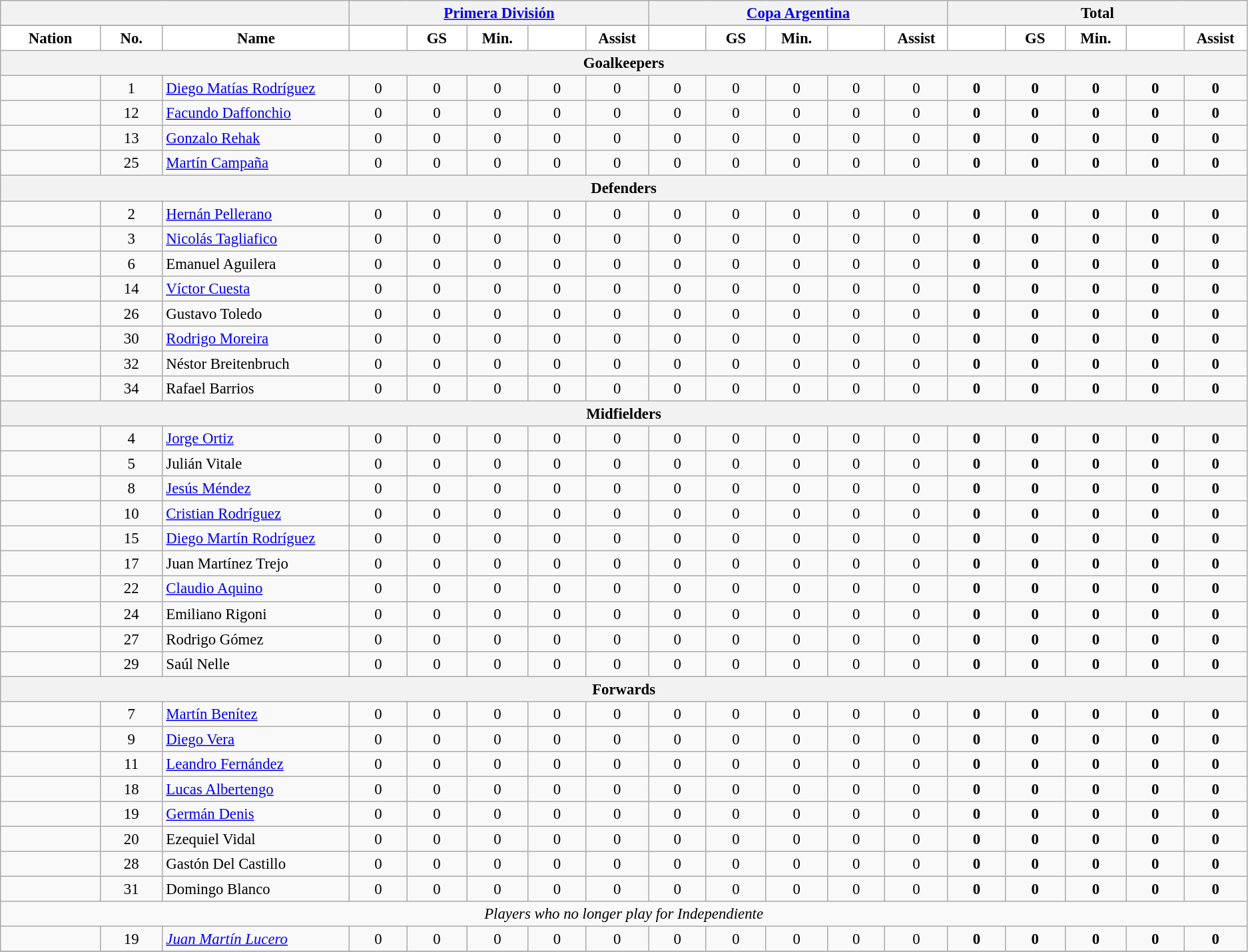<table class="wikitable" style="font-size: 95%; text-align: center;">
<tr>
<th colspan=3></th>
<th colspan=5><a href='#'>Primera División</a></th>
<th colspan=5><a href='#'>Copa Argentina</a></th>
<th colspan=5>Total</th>
</tr>
<tr>
</tr>
<tr>
<th width="8%" style="background: #FFFFFF">Nation</th>
<th width="5%" style="background: #FFFFFF">No.</th>
<th width="15%" style="background: #FFFFFF">Name</th>
<th width=60 style="background: #FFFFFF"></th>
<th width=60 style="background: #FFFFFF">GS</th>
<th width=60 style="background: #FFFFFF">Min.</th>
<th width=60 style="background: #FFFFFF"></th>
<th width=60 style="background: #FFFFFF">Assist</th>
<th width=60 style="background: #FFFFFF"></th>
<th width=60 style="background: #FFFFFF">GS</th>
<th width=60 style="background: #FFFFFF">Min.</th>
<th width=60 style="background: #FFFFFF"></th>
<th width=60 style="background: #FFFFFF">Assist</th>
<th width=60 style="background: #FFFFFF"></th>
<th width=60 style="background: #FFFFFF">GS</th>
<th width=60 style="background: #FFFFFF">Min.</th>
<th width=60 style="background: #FFFFFF"></th>
<th width=60 style="background: #FFFFFF">Assist</th>
</tr>
<tr>
<th colspan=31>Goalkeepers</th>
</tr>
<tr>
<td></td>
<td>1</td>
<td align=left><a href='#'>Diego Matías Rodríguez</a></td>
<td>0 </td>
<td>0 </td>
<td>0 </td>
<td>0 </td>
<td>0 </td>
<td>0 </td>
<td>0 </td>
<td>0 </td>
<td>0 </td>
<td>0 </td>
<td><strong>0</strong> </td>
<td><strong>0</strong> </td>
<td><strong>0</strong> </td>
<td><strong>0</strong> </td>
<td><strong>0</strong> </td>
</tr>
<tr>
<td></td>
<td>12</td>
<td align=left><a href='#'>Facundo Daffonchio</a></td>
<td>0 </td>
<td>0 </td>
<td>0 </td>
<td>0 </td>
<td>0 </td>
<td>0 </td>
<td>0 </td>
<td>0 </td>
<td>0 </td>
<td>0 </td>
<td><strong>0</strong> </td>
<td><strong>0</strong> </td>
<td><strong>0</strong> </td>
<td><strong>0</strong> </td>
<td><strong>0</strong> </td>
</tr>
<tr>
<td></td>
<td>13</td>
<td align=left><a href='#'>Gonzalo Rehak</a></td>
<td>0 </td>
<td>0 </td>
<td>0 </td>
<td>0 </td>
<td>0 </td>
<td>0 </td>
<td>0 </td>
<td>0 </td>
<td>0 </td>
<td>0 </td>
<td><strong>0</strong> </td>
<td><strong>0</strong> </td>
<td><strong>0</strong> </td>
<td><strong>0</strong> </td>
<td><strong>0</strong> </td>
</tr>
<tr>
<td></td>
<td>25</td>
<td align=left><a href='#'>Martín Campaña</a></td>
<td>0 </td>
<td>0 </td>
<td>0 </td>
<td>0 </td>
<td>0 </td>
<td>0 </td>
<td>0 </td>
<td>0 </td>
<td>0 </td>
<td>0 </td>
<td><strong>0</strong> </td>
<td><strong>0</strong> </td>
<td><strong>0</strong> </td>
<td><strong>0</strong> </td>
<td><strong>0</strong> </td>
</tr>
<tr>
<th colspan=31>Defenders</th>
</tr>
<tr>
<td></td>
<td>2</td>
<td align=left><a href='#'>Hernán Pellerano</a></td>
<td>0 </td>
<td>0 </td>
<td>0 </td>
<td>0 </td>
<td>0 </td>
<td>0 </td>
<td>0 </td>
<td>0 </td>
<td>0 </td>
<td>0 </td>
<td><strong>0</strong> </td>
<td><strong>0</strong> </td>
<td><strong>0</strong> </td>
<td><strong>0</strong> </td>
<td><strong>0</strong> </td>
</tr>
<tr>
<td></td>
<td>3</td>
<td align=left><a href='#'>Nicolás Tagliafico</a></td>
<td>0 </td>
<td>0 </td>
<td>0 </td>
<td>0 </td>
<td>0 </td>
<td>0 </td>
<td>0 </td>
<td>0 </td>
<td>0 </td>
<td>0 </td>
<td><strong>0</strong> </td>
<td><strong>0</strong> </td>
<td><strong>0</strong> </td>
<td><strong>0</strong> </td>
<td><strong>0</strong> </td>
</tr>
<tr>
<td></td>
<td>6</td>
<td align=left>Emanuel Aguilera</td>
<td>0 </td>
<td>0 </td>
<td>0 </td>
<td>0 </td>
<td>0 </td>
<td>0 </td>
<td>0 </td>
<td>0 </td>
<td>0 </td>
<td>0 </td>
<td><strong>0</strong> </td>
<td><strong>0</strong> </td>
<td><strong>0</strong> </td>
<td><strong>0</strong> </td>
<td><strong>0</strong> </td>
</tr>
<tr>
<td></td>
<td>14</td>
<td align=left><a href='#'>Víctor Cuesta</a></td>
<td>0 </td>
<td>0 </td>
<td>0 </td>
<td>0 </td>
<td>0 </td>
<td>0 </td>
<td>0 </td>
<td>0 </td>
<td>0 </td>
<td>0 </td>
<td><strong>0</strong> </td>
<td><strong>0</strong> </td>
<td><strong>0</strong> </td>
<td><strong>0</strong> </td>
<td><strong>0</strong> </td>
</tr>
<tr>
<td></td>
<td>26</td>
<td align=left>Gustavo Toledo</td>
<td>0 </td>
<td>0 </td>
<td>0 </td>
<td>0 </td>
<td>0 </td>
<td>0 </td>
<td>0 </td>
<td>0 </td>
<td>0 </td>
<td>0 </td>
<td><strong>0</strong> </td>
<td><strong>0</strong> </td>
<td><strong>0</strong> </td>
<td><strong>0</strong> </td>
<td><strong>0</strong> </td>
</tr>
<tr>
<td></td>
<td>30</td>
<td align=left><a href='#'>Rodrigo Moreira</a></td>
<td>0 </td>
<td>0 </td>
<td>0 </td>
<td>0 </td>
<td>0 </td>
<td>0 </td>
<td>0 </td>
<td>0 </td>
<td>0 </td>
<td>0 </td>
<td><strong>0</strong> </td>
<td><strong>0</strong> </td>
<td><strong>0</strong> </td>
<td><strong>0</strong> </td>
<td><strong>0</strong> </td>
</tr>
<tr>
<td></td>
<td>32</td>
<td align=left>Néstor Breitenbruch</td>
<td>0 </td>
<td>0 </td>
<td>0 </td>
<td>0 </td>
<td>0 </td>
<td>0 </td>
<td>0 </td>
<td>0 </td>
<td>0 </td>
<td>0 </td>
<td><strong>0</strong> </td>
<td><strong>0</strong> </td>
<td><strong>0</strong> </td>
<td><strong>0</strong> </td>
<td><strong>0</strong> </td>
</tr>
<tr>
<td></td>
<td>34</td>
<td align=left>Rafael Barrios</td>
<td>0 </td>
<td>0 </td>
<td>0 </td>
<td>0 </td>
<td>0 </td>
<td>0 </td>
<td>0 </td>
<td>0 </td>
<td>0 </td>
<td>0 </td>
<td><strong>0</strong> </td>
<td><strong>0</strong> </td>
<td><strong>0</strong> </td>
<td><strong>0</strong> </td>
<td><strong>0</strong> </td>
</tr>
<tr>
<th colspan=31>Midfielders</th>
</tr>
<tr>
<td></td>
<td>4</td>
<td align=left><a href='#'>Jorge Ortiz</a></td>
<td>0 </td>
<td>0 </td>
<td>0 </td>
<td>0 </td>
<td>0 </td>
<td>0 </td>
<td>0 </td>
<td>0 </td>
<td>0 </td>
<td>0 </td>
<td><strong>0</strong> </td>
<td><strong>0</strong> </td>
<td><strong>0</strong> </td>
<td><strong>0</strong> </td>
<td><strong>0</strong> </td>
</tr>
<tr>
<td></td>
<td>5</td>
<td align=left>Julián Vitale</td>
<td>0 </td>
<td>0 </td>
<td>0 </td>
<td>0 </td>
<td>0 </td>
<td>0 </td>
<td>0 </td>
<td>0 </td>
<td>0 </td>
<td>0 </td>
<td><strong>0</strong> </td>
<td><strong>0</strong> </td>
<td><strong>0</strong> </td>
<td><strong>0</strong> </td>
<td><strong>0</strong> </td>
</tr>
<tr>
<td></td>
<td>8</td>
<td align=left><a href='#'>Jesús Méndez</a></td>
<td>0 </td>
<td>0 </td>
<td>0 </td>
<td>0 </td>
<td>0 </td>
<td>0 </td>
<td>0 </td>
<td>0 </td>
<td>0 </td>
<td>0 </td>
<td><strong>0</strong> </td>
<td><strong>0</strong> </td>
<td><strong>0</strong> </td>
<td><strong>0</strong> </td>
<td><strong>0</strong> </td>
</tr>
<tr>
<td></td>
<td>10</td>
<td align=left><a href='#'>Cristian Rodríguez</a></td>
<td>0 </td>
<td>0 </td>
<td>0 </td>
<td>0 </td>
<td>0 </td>
<td>0 </td>
<td>0 </td>
<td>0 </td>
<td>0 </td>
<td>0 </td>
<td><strong>0</strong> </td>
<td><strong>0</strong> </td>
<td><strong>0</strong> </td>
<td><strong>0</strong> </td>
<td><strong>0</strong> </td>
</tr>
<tr>
<td></td>
<td>15</td>
<td align=left><a href='#'>Diego Martín Rodríguez</a></td>
<td>0 </td>
<td>0 </td>
<td>0 </td>
<td>0 </td>
<td>0 </td>
<td>0 </td>
<td>0 </td>
<td>0 </td>
<td>0 </td>
<td>0 </td>
<td><strong>0</strong> </td>
<td><strong>0</strong> </td>
<td><strong>0</strong> </td>
<td><strong>0</strong> </td>
<td><strong>0</strong> </td>
</tr>
<tr>
<td></td>
<td>17</td>
<td align=left>Juan Martínez Trejo</td>
<td>0 </td>
<td>0 </td>
<td>0 </td>
<td>0 </td>
<td>0 </td>
<td>0 </td>
<td>0 </td>
<td>0 </td>
<td>0 </td>
<td>0 </td>
<td><strong>0</strong> </td>
<td><strong>0</strong> </td>
<td><strong>0</strong> </td>
<td><strong>0</strong> </td>
<td><strong>0</strong> </td>
</tr>
<tr>
<td></td>
<td>22</td>
<td align=left><a href='#'>Claudio Aquino</a></td>
<td>0 </td>
<td>0 </td>
<td>0 </td>
<td>0 </td>
<td>0 </td>
<td>0 </td>
<td>0 </td>
<td>0 </td>
<td>0 </td>
<td>0 </td>
<td><strong>0</strong> </td>
<td><strong>0</strong> </td>
<td><strong>0</strong> </td>
<td><strong>0</strong> </td>
<td><strong>0</strong> </td>
</tr>
<tr>
<td></td>
<td>24</td>
<td align=left>Emiliano Rigoni</td>
<td>0 </td>
<td>0 </td>
<td>0 </td>
<td>0 </td>
<td>0 </td>
<td>0 </td>
<td>0 </td>
<td>0 </td>
<td>0 </td>
<td>0 </td>
<td><strong>0</strong> </td>
<td><strong>0</strong> </td>
<td><strong>0</strong> </td>
<td><strong>0</strong> </td>
<td><strong>0</strong> </td>
</tr>
<tr>
<td></td>
<td>27</td>
<td align=left>Rodrigo Gómez</td>
<td>0 </td>
<td>0 </td>
<td>0 </td>
<td>0 </td>
<td>0 </td>
<td>0 </td>
<td>0 </td>
<td>0 </td>
<td>0 </td>
<td>0 </td>
<td><strong>0</strong> </td>
<td><strong>0</strong> </td>
<td><strong>0</strong> </td>
<td><strong>0</strong> </td>
<td><strong>0</strong> </td>
</tr>
<tr>
<td></td>
<td>29</td>
<td align=left>Saúl Nelle</td>
<td>0 </td>
<td>0 </td>
<td>0 </td>
<td>0 </td>
<td>0 </td>
<td>0 </td>
<td>0 </td>
<td>0 </td>
<td>0 </td>
<td>0 </td>
<td><strong>0</strong> </td>
<td><strong>0</strong> </td>
<td><strong>0</strong> </td>
<td><strong>0</strong> </td>
<td><strong>0</strong> </td>
</tr>
<tr>
<th colspan=31>Forwards</th>
</tr>
<tr>
<td></td>
<td>7</td>
<td align=left><a href='#'>Martín Benítez</a></td>
<td>0 </td>
<td>0 </td>
<td>0 </td>
<td>0 </td>
<td>0 </td>
<td>0 </td>
<td>0 </td>
<td>0 </td>
<td>0 </td>
<td>0 </td>
<td><strong>0</strong> </td>
<td><strong>0</strong> </td>
<td><strong>0</strong> </td>
<td><strong>0</strong> </td>
<td><strong>0</strong> </td>
</tr>
<tr>
<td></td>
<td>9</td>
<td align=left><a href='#'>Diego Vera</a></td>
<td>0 </td>
<td>0 </td>
<td>0 </td>
<td>0 </td>
<td>0 </td>
<td>0 </td>
<td>0 </td>
<td>0 </td>
<td>0 </td>
<td>0 </td>
<td><strong>0</strong> </td>
<td><strong>0</strong> </td>
<td><strong>0</strong> </td>
<td><strong>0</strong> </td>
<td><strong>0</strong> </td>
</tr>
<tr>
<td></td>
<td>11</td>
<td align=left><a href='#'>Leandro Fernández</a></td>
<td>0 </td>
<td>0 </td>
<td>0 </td>
<td>0 </td>
<td>0 </td>
<td>0 </td>
<td>0 </td>
<td>0 </td>
<td>0 </td>
<td>0 </td>
<td><strong>0</strong> </td>
<td><strong>0</strong> </td>
<td><strong>0</strong> </td>
<td><strong>0</strong> </td>
<td><strong>0</strong> </td>
</tr>
<tr>
<td></td>
<td>18</td>
<td align=left><a href='#'>Lucas Albertengo</a></td>
<td>0 </td>
<td>0 </td>
<td>0 </td>
<td>0 </td>
<td>0 </td>
<td>0 </td>
<td>0 </td>
<td>0 </td>
<td>0 </td>
<td>0 </td>
<td><strong>0</strong> </td>
<td><strong>0</strong> </td>
<td><strong>0</strong> </td>
<td><strong>0</strong> </td>
<td><strong>0</strong> </td>
</tr>
<tr>
<td></td>
<td>19</td>
<td align=left><a href='#'>Germán Denis</a></td>
<td>0 </td>
<td>0 </td>
<td>0 </td>
<td>0 </td>
<td>0 </td>
<td>0 </td>
<td>0 </td>
<td>0 </td>
<td>0 </td>
<td>0 </td>
<td><strong>0</strong> </td>
<td><strong>0</strong> </td>
<td><strong>0</strong> </td>
<td><strong>0</strong> </td>
<td><strong>0</strong> </td>
</tr>
<tr>
<td></td>
<td>20</td>
<td align=left>Ezequiel Vidal</td>
<td>0 </td>
<td>0 </td>
<td>0 </td>
<td>0 </td>
<td>0 </td>
<td>0 </td>
<td>0 </td>
<td>0 </td>
<td>0 </td>
<td>0 </td>
<td><strong>0</strong> </td>
<td><strong>0</strong> </td>
<td><strong>0</strong> </td>
<td><strong>0</strong> </td>
<td><strong>0</strong> </td>
</tr>
<tr>
<td></td>
<td>28</td>
<td align=left>Gastón Del Castillo</td>
<td>0 </td>
<td>0 </td>
<td>0 </td>
<td>0 </td>
<td>0 </td>
<td>0 </td>
<td>0 </td>
<td>0 </td>
<td>0 </td>
<td>0 </td>
<td><strong>0</strong> </td>
<td><strong>0</strong> </td>
<td><strong>0</strong> </td>
<td><strong>0</strong> </td>
<td><strong>0</strong> </td>
</tr>
<tr>
<td></td>
<td>31</td>
<td align=left>Domingo Blanco</td>
<td>0 </td>
<td>0 </td>
<td>0 </td>
<td>0 </td>
<td>0 </td>
<td>0 </td>
<td>0 </td>
<td>0 </td>
<td>0 </td>
<td>0 </td>
<td><strong>0</strong> </td>
<td><strong>0</strong> </td>
<td><strong>0</strong> </td>
<td><strong>0</strong> </td>
<td><strong>0</strong> </td>
</tr>
<tr>
<td colspan="24"><em>Players who no longer play for Independiente</em></td>
</tr>
<tr>
<td></td>
<td>19</td>
<td align=left><em><a href='#'>Juan Martín Lucero</a></em></td>
<td>0 </td>
<td>0 </td>
<td>0 </td>
<td>0 </td>
<td>0 </td>
<td>0 </td>
<td>0 </td>
<td>0 </td>
<td>0 </td>
<td>0 </td>
<td><strong>0</strong> </td>
<td><strong>0</strong> </td>
<td><strong>0</strong> </td>
<td><strong>0</strong> </td>
<td><strong>0</strong> </td>
</tr>
<tr>
</tr>
</table>
